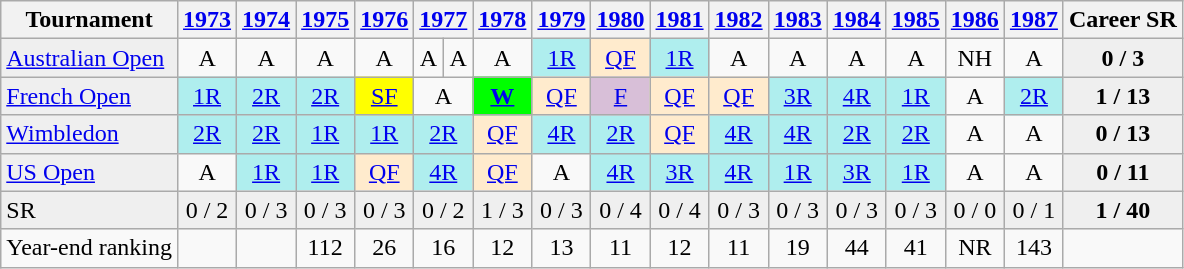<table class="wikitable">
<tr>
<th>Tournament</th>
<th><a href='#'>1973</a></th>
<th><a href='#'>1974</a></th>
<th><a href='#'>1975</a></th>
<th><a href='#'>1976</a></th>
<th colspan=2><a href='#'>1977</a></th>
<th><a href='#'>1978</a></th>
<th><a href='#'>1979</a></th>
<th><a href='#'>1980</a></th>
<th><a href='#'>1981</a></th>
<th><a href='#'>1982</a></th>
<th><a href='#'>1983</a></th>
<th><a href='#'>1984</a></th>
<th><a href='#'>1985</a></th>
<th><a href='#'>1986</a></th>
<th><a href='#'>1987</a></th>
<th>Career SR</th>
</tr>
<tr>
<td style="background:#EFEFEF;"><a href='#'>Australian Open</a></td>
<td align="center">A</td>
<td align="center">A</td>
<td align="center">A</td>
<td align="center">A</td>
<td align="center">A</td>
<td align="center">A</td>
<td align="center">A</td>
<td align="center" style="background:#afeeee;"><a href='#'>1R</a></td>
<td align="center" style="background:#ffebcd;"><a href='#'>QF</a></td>
<td align="center" style="background:#afeeee;"><a href='#'>1R</a></td>
<td align="center">A</td>
<td align="center">A</td>
<td align="center">A</td>
<td align="center">A</td>
<td align="center">NH</td>
<td align="center">A</td>
<td align="center" style="background:#EFEFEF;"><strong>0 / 3</strong></td>
</tr>
<tr>
<td style="background:#EFEFEF;"><a href='#'>French Open</a></td>
<td align="center" style="background:#afeeee;"><a href='#'>1R</a></td>
<td align="center" style="background:#afeeee;"><a href='#'>2R</a></td>
<td align="center" style="background:#afeeee;"><a href='#'>2R</a></td>
<td align="center" style="background:yellow;"><a href='#'>SF</a></td>
<td align="center" colspan=2>A</td>
<td align="center" style="background:#00ff00;"><strong><a href='#'>W</a></strong></td>
<td align="center" style="background:#ffebcd;"><a href='#'>QF</a></td>
<td align="center" style="background:#D8BFD8;"><a href='#'>F</a></td>
<td align="center" style="background:#ffebcd;"><a href='#'>QF</a></td>
<td align="center" style="background:#ffebcd;"><a href='#'>QF</a></td>
<td align="center" style="background:#afeeee;"><a href='#'>3R</a></td>
<td align="center" style="background:#afeeee;"><a href='#'>4R</a></td>
<td align="center" style="background:#afeeee;"><a href='#'>1R</a></td>
<td align="center">A</td>
<td align="center" style="background:#afeeee;"><a href='#'>2R</a></td>
<td align="center" style="background:#EFEFEF;"><strong>1 / 13</strong></td>
</tr>
<tr>
<td style="background:#EFEFEF;"><a href='#'>Wimbledon</a></td>
<td align="center" style="background:#afeeee;"><a href='#'>2R</a></td>
<td align="center" style="background:#afeeee;"><a href='#'>2R</a></td>
<td align="center" style="background:#afeeee;"><a href='#'>1R</a></td>
<td align="center" style="background:#afeeee;"><a href='#'>1R</a></td>
<td align="center" style="background:#afeeee;" colspan=2><a href='#'>2R</a></td>
<td align="center" style="background:#ffebcd;"><a href='#'>QF</a></td>
<td align="center" style="background:#afeeee;"><a href='#'>4R</a></td>
<td align="center" style="background:#afeeee;"><a href='#'>2R</a></td>
<td align="center" style="background:#ffebcd;"><a href='#'>QF</a></td>
<td align="center" style="background:#afeeee;"><a href='#'>4R</a></td>
<td align="center" style="background:#afeeee;"><a href='#'>4R</a></td>
<td align="center" style="background:#afeeee;"><a href='#'>2R</a></td>
<td align="center" style="background:#afeeee;"><a href='#'>2R</a></td>
<td align="center">A</td>
<td align="center">A</td>
<td align="center" style="background:#EFEFEF;"><strong>0 / 13</strong></td>
</tr>
<tr>
<td style="background:#EFEFEF;"><a href='#'>US Open</a></td>
<td align="center">A</td>
<td align="center" style="background:#afeeee;"><a href='#'>1R</a></td>
<td align="center" style="background:#afeeee;"><a href='#'>1R</a></td>
<td align="center" style="background:#ffebcd;"><a href='#'>QF</a></td>
<td align="center" style="background:#afeeee;" colspan=2><a href='#'>4R</a></td>
<td align="center" style="background:#ffebcd;"><a href='#'>QF</a></td>
<td align="center">A</td>
<td align="center" style="background:#afeeee;"><a href='#'>4R</a></td>
<td align="center" style="background:#afeeee;"><a href='#'>3R</a></td>
<td align="center" style="background:#afeeee;"><a href='#'>4R</a></td>
<td align="center" style="background:#afeeee;"><a href='#'>1R</a></td>
<td align="center" style="background:#afeeee;"><a href='#'>3R</a></td>
<td align="center" style="background:#afeeee;"><a href='#'>1R</a></td>
<td align="center">A</td>
<td align="center">A</td>
<td align="center" style="background:#EFEFEF;"><strong>0 / 11</strong></td>
</tr>
<tr>
<td style="background:#EFEFEF;">SR</td>
<td align="center" style="background:#EFEFEF;">0 / 2</td>
<td align="center" style="background:#EFEFEF;">0 / 3</td>
<td align="center" style="background:#EFEFEF;">0 / 3</td>
<td align="center" style="background:#EFEFEF;">0 / 3</td>
<td align="center" style="background:#EFEFEF;" colspan=2>0 / 2</td>
<td align="center" style="background:#EFEFEF;">1 / 3</td>
<td align="center" style="background:#EFEFEF;">0 / 3</td>
<td align="center" style="background:#EFEFEF;">0 / 4</td>
<td align="center" style="background:#EFEFEF;">0 / 4</td>
<td align="center" style="background:#EFEFEF;">0 / 3</td>
<td align="center" style="background:#EFEFEF;">0 / 3</td>
<td align="center" style="background:#EFEFEF;">0 / 3</td>
<td align="center" style="background:#EFEFEF;">0 / 3</td>
<td align="center" style="background:#EFEFEF;">0 / 0</td>
<td align="center" style="background:#EFEFEF;">0 / 1</td>
<td align="center" style="background:#EFEFEF;"><strong>1 / 40</strong></td>
</tr>
<tr>
<td align=left>Year-end ranking</td>
<td align="center"></td>
<td align="center"></td>
<td align="center">112</td>
<td align="center">26</td>
<td colspan=2 align="center">16</td>
<td align="center">12</td>
<td align="center">13</td>
<td align="center">11</td>
<td align="center">12</td>
<td align="center">11</td>
<td align="center">19</td>
<td align="center">44</td>
<td align="center">41</td>
<td align="center">NR</td>
<td align="center">143</td>
</tr>
</table>
